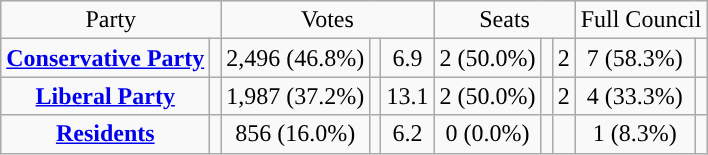<table class=wikitable style="text-align:center;">
<tr>
<td colspan=2>Party</td>
<td colspan=3>Votes</td>
<td colspan=3>Seats</td>
<td colspan=3>Full Council</td>
</tr>
<tr>
<td><strong><a href='#'>Conservative Party</a></strong></td>
<td style="background:"></td>
<td>2,496 (46.8%)</td>
<td></td>
<td> 6.9</td>
<td>2 (50.0%)</td>
<td></td>
<td> 2</td>
<td>7 (58.3%)</td>
<td></td>
</tr>
<tr>
<td><strong><a href='#'>Liberal Party</a></strong></td>
<td style="background:"></td>
<td>1,987 (37.2%)</td>
<td></td>
<td> 13.1</td>
<td>2 (50.0%)</td>
<td></td>
<td> 2</td>
<td>4 (33.3%)</td>
<td></td>
</tr>
<tr>
<td><strong><a href='#'>Residents</a></strong></td>
<td style="background:"></td>
<td>856 (16.0%)</td>
<td></td>
<td> 6.2</td>
<td>0 (0.0%)</td>
<td></td>
<td></td>
<td>1 (8.3%)</td>
<td></td>
</tr>
</table>
